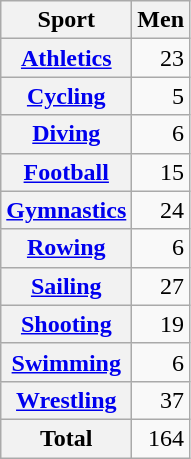<table class="wikitable" style="text-align:right;">
<tr>
<th>Sport</th>
<th>Men</th>
</tr>
<tr>
<th><a href='#'>Athletics</a></th>
<td>23</td>
</tr>
<tr>
<th><a href='#'>Cycling</a></th>
<td>5</td>
</tr>
<tr>
<th><a href='#'>Diving</a></th>
<td>6</td>
</tr>
<tr>
<th><a href='#'>Football</a></th>
<td>15</td>
</tr>
<tr>
<th><a href='#'>Gymnastics</a></th>
<td>24</td>
</tr>
<tr>
<th><a href='#'>Rowing</a></th>
<td>6</td>
</tr>
<tr>
<th><a href='#'>Sailing</a></th>
<td>27</td>
</tr>
<tr>
<th><a href='#'>Shooting</a></th>
<td>19</td>
</tr>
<tr>
<th><a href='#'>Swimming</a></th>
<td>6</td>
</tr>
<tr>
<th><a href='#'>Wrestling</a></th>
<td>37</td>
</tr>
<tr>
<th>Total</th>
<td>164</td>
</tr>
</table>
